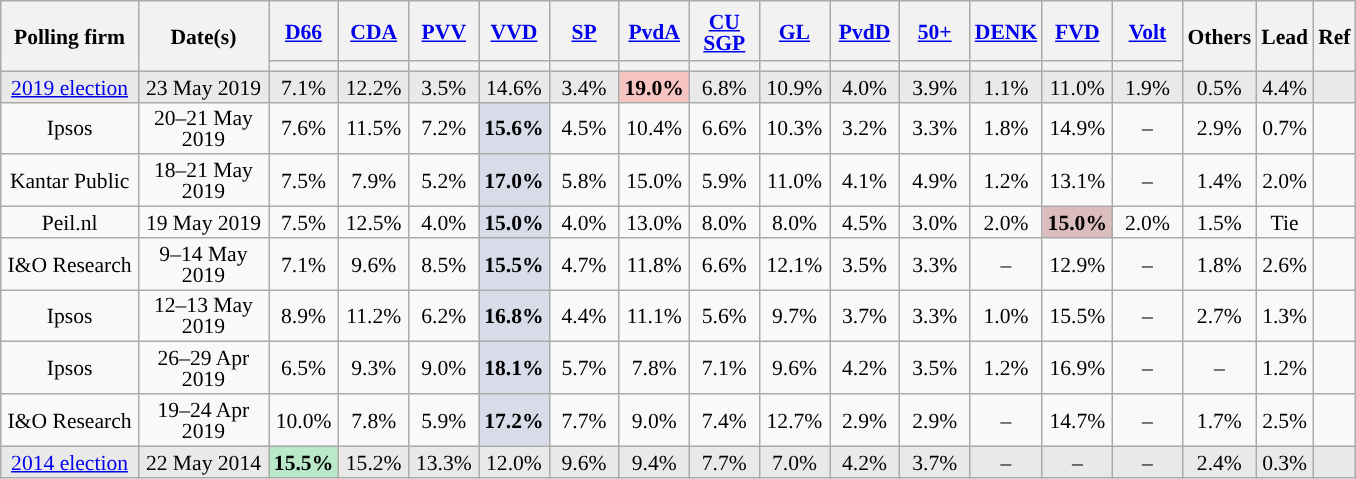<table class="wikitable sortable" style="text-align:center;font-size:90%;line-height:14px;">
<tr style="height:40px;">
<th style="width:85px;" rowspan="2">Polling firm</th>
<th style="width:80px;" rowspan="2">Date(s)</th>
<th class="unsortable" style="width:40px;"><a href='#'>D66</a></th>
<th class="unsortable" style="width:40px;"><a href='#'>CDA</a></th>
<th class="unsortable" style="width:40px;"><a href='#'>PVV</a></th>
<th class="unsortable" style="width:40px;"><a href='#'>VVD</a></th>
<th class="unsortable" style="width:40px;"><a href='#'>SP</a></th>
<th class="unsortable" style="width:40px;"><a href='#'>PvdA</a></th>
<th class="unsortable" style="width:40px;"><a href='#'>CU</a><br><a href='#'>SGP</a></th>
<th class="unsortable" style="width:40px;"><a href='#'>GL</a></th>
<th class="unsortable" style="width:40px;"><a href='#'>PvdD</a></th>
<th class="unsortable" style="width:40px;"><a href='#'>50+</a></th>
<th class="unsortable" style="width:40px;"><a href='#'>DENK</a></th>
<th class="unsortable" style="width:40px;"><a href='#'>FVD</a></th>
<th class="unsortable" style="width:40px;"><a href='#'>Volt</a></th>
<th class="unsortable" style="width:40px;" rowspan="2">Others</th>
<th style="width:30px;" rowspan="2">Lead</th>
<th rowspan="2" class="unsortable">Ref</th>
</tr>
<tr>
<th style="background:"></th>
<th style="background:"></th>
<th style="background:"></th>
<th style="background:"></th>
<th style="background:"></th>
<th style="background:"></th>
<th style="background:"></th>
<th style="background:"></th>
<th style="background:"></th>
<th style="background:"></th>
<th style="background:"></th>
<th style="background:"></th>
<th style="background:"></th>
</tr>
<tr style="background:#E9E9E9">
<td><a href='#'>2019 election</a></td>
<td>23 May 2019</td>
<td>7.1%</td>
<td>12.2%</td>
<td>3.5%</td>
<td>14.6%</td>
<td>3.4%</td>
<td style="background:#F6C5C1;"><strong>19.0%</strong></td>
<td>6.8%</td>
<td>10.9%</td>
<td>4.0%</td>
<td>3.9%</td>
<td>1.1%</td>
<td>11.0%</td>
<td>1.9%</td>
<td>0.5%</td>
<td style="background:">4.4%</td>
<td></td>
</tr>
<tr>
<td>Ipsos</td>
<td data-sort-value="2019-05-21">20–21 May 2019</td>
<td>7.6%</td>
<td>11.5%</td>
<td>7.2%</td>
<td style="background:#D8DBE8;"><strong>15.6%</strong></td>
<td>4.5%</td>
<td>10.4%</td>
<td>6.6%</td>
<td>10.3%</td>
<td>3.2%</td>
<td>3.3%</td>
<td>1.8%</td>
<td>14.9%</td>
<td>–</td>
<td>2.9%</td>
<td style="background:">0.7%</td>
<td></td>
</tr>
<tr>
<td>Kantar Public</td>
<td data-sort-value="2019-05-21">18–21 May 2019</td>
<td>7.5%</td>
<td>7.9%</td>
<td>5.2%</td>
<td style="background:#D8DBE8;"><strong>17.0%</strong></td>
<td>5.8%</td>
<td>15.0%</td>
<td>5.9%</td>
<td>11.0%</td>
<td>4.1%</td>
<td>4.9%</td>
<td>1.2%</td>
<td>13.1%</td>
<td>–</td>
<td>1.4%</td>
<td style="background:">2.0%</td>
<td></td>
</tr>
<tr>
<td>Peil.nl</td>
<td data-sort-value="2019-05-19">19 May 2019</td>
<td>7.5%</td>
<td>12.5%</td>
<td>4.0%</td>
<td style="background:#D8DBE8;"><strong>15.0%</strong></td>
<td>4.0%</td>
<td>13.0%</td>
<td>8.0%</td>
<td>8.0%</td>
<td>4.5%</td>
<td>3.0%</td>
<td>2.0%</td>
<td style="background:#DBBDBD;"><strong>15.0%</strong></td>
<td>2.0%</td>
<td>1.5%</td>
<td data-sort-value="0.0%">Tie</td>
<td></td>
</tr>
<tr>
<td>I&O Research</td>
<td data-sort-value="2019-05-14">9–14 May 2019</td>
<td>7.1%</td>
<td>9.6%</td>
<td>8.5%</td>
<td style="background:#D8DBE8;"><strong>15.5%</strong></td>
<td>4.7%</td>
<td>11.8%</td>
<td>6.6%</td>
<td>12.1%</td>
<td>3.5%</td>
<td>3.3%</td>
<td>–</td>
<td>12.9%</td>
<td>–</td>
<td>1.8%</td>
<td style="background:">2.6%</td>
<td></td>
</tr>
<tr>
<td>Ipsos</td>
<td data-sort-value="2019-05-13">12–13 May 2019</td>
<td>8.9%</td>
<td>11.2%</td>
<td>6.2%</td>
<td style="background:#D8DBE8;"><strong>16.8%</strong></td>
<td>4.4%</td>
<td>11.1%</td>
<td>5.6%</td>
<td>9.7%</td>
<td>3.7%</td>
<td>3.3%</td>
<td>1.0%</td>
<td>15.5%</td>
<td>–</td>
<td>2.7%</td>
<td style="background:">1.3%</td>
<td></td>
</tr>
<tr>
<td>Ipsos</td>
<td data-sort-value="2019-04-29">26–29 Apr 2019</td>
<td>6.5%</td>
<td>9.3%</td>
<td>9.0%</td>
<td style="background:#D8DBE8;"><strong>18.1%</strong></td>
<td>5.7%</td>
<td>7.8%</td>
<td>7.1%</td>
<td>9.6%</td>
<td>4.2%</td>
<td>3.5%</td>
<td>1.2%</td>
<td>16.9%</td>
<td>–</td>
<td>–</td>
<td style="background:">1.2%</td>
<td></td>
</tr>
<tr>
<td>I&O Research</td>
<td data-sort-value="2019-04-24">19–24 Apr 2019</td>
<td>10.0%</td>
<td>7.8%</td>
<td>5.9%</td>
<td style="background:#D8DBE8;"><strong>17.2%</strong></td>
<td>7.7%</td>
<td>9.0%</td>
<td>7.4%</td>
<td>12.7%</td>
<td>2.9%</td>
<td>2.9%</td>
<td>–</td>
<td>14.7%</td>
<td>–</td>
<td>1.7%</td>
<td style="background:">2.5%</td>
<td></td>
</tr>
<tr style="background:#E9E9E9">
<td><a href='#'>2014 election</a></td>
<td>22 May 2014</td>
<td style="background:#BAE9CA;"><strong>15.5%</strong></td>
<td>15.2%</td>
<td>13.3%</td>
<td>12.0%</td>
<td>9.6%</td>
<td>9.4%</td>
<td>7.7%</td>
<td>7.0%</td>
<td>4.2%</td>
<td>3.7%</td>
<td>–</td>
<td>–</td>
<td>–</td>
<td>2.4%</td>
<td style="background:">0.3%</td>
<td></td>
</tr>
</table>
